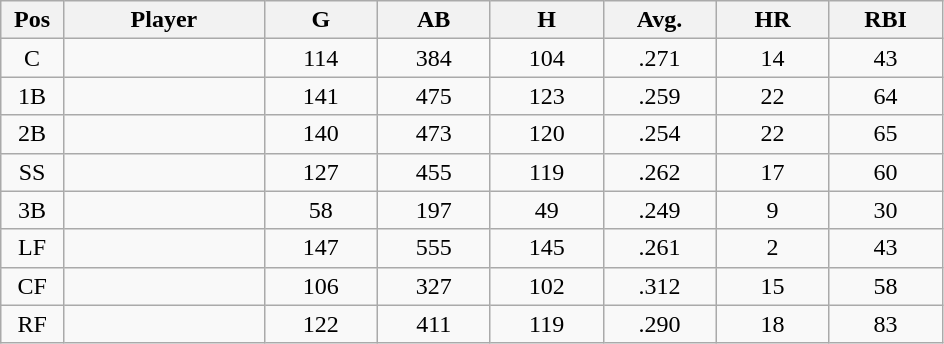<table class="wikitable sortable">
<tr>
<th bgcolor="#DDDDFF" width="5%">Pos</th>
<th bgcolor="#DDDDFF" width="16%">Player</th>
<th bgcolor="#DDDDFF" width="9%">G</th>
<th bgcolor="#DDDDFF" width="9%">AB</th>
<th bgcolor="#DDDDFF" width="9%">H</th>
<th bgcolor="#DDDDFF" width="9%">Avg.</th>
<th bgcolor="#DDDDFF" width="9%">HR</th>
<th bgcolor="#DDDDFF" width="9%">RBI</th>
</tr>
<tr align="center">
<td>C</td>
<td></td>
<td>114</td>
<td>384</td>
<td>104</td>
<td>.271</td>
<td>14</td>
<td>43</td>
</tr>
<tr align="center">
<td>1B</td>
<td></td>
<td>141</td>
<td>475</td>
<td>123</td>
<td>.259</td>
<td>22</td>
<td>64</td>
</tr>
<tr align="center">
<td>2B</td>
<td></td>
<td>140</td>
<td>473</td>
<td>120</td>
<td>.254</td>
<td>22</td>
<td>65</td>
</tr>
<tr align="center">
<td>SS</td>
<td></td>
<td>127</td>
<td>455</td>
<td>119</td>
<td>.262</td>
<td>17</td>
<td>60</td>
</tr>
<tr align="center">
<td>3B</td>
<td></td>
<td>58</td>
<td>197</td>
<td>49</td>
<td>.249</td>
<td>9</td>
<td>30</td>
</tr>
<tr align="center">
<td>LF</td>
<td></td>
<td>147</td>
<td>555</td>
<td>145</td>
<td>.261</td>
<td>2</td>
<td>43</td>
</tr>
<tr align="center">
<td>CF</td>
<td></td>
<td>106</td>
<td>327</td>
<td>102</td>
<td>.312</td>
<td>15</td>
<td>58</td>
</tr>
<tr align="center">
<td>RF</td>
<td></td>
<td>122</td>
<td>411</td>
<td>119</td>
<td>.290</td>
<td>18</td>
<td>83</td>
</tr>
</table>
